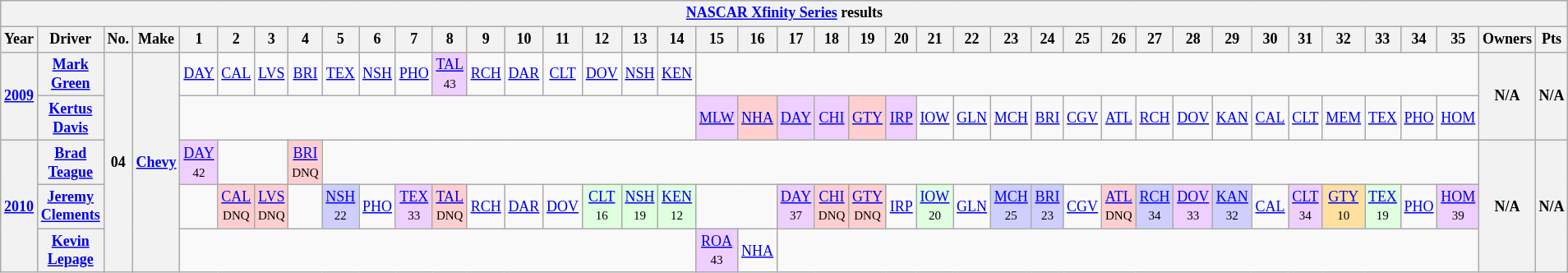<table class="wikitable" style="text-align:center; font-size:75%">
<tr>
<th colspan=45><a href='#'>NASCAR Xfinity Series</a> results</th>
</tr>
<tr>
<th>Year</th>
<th>Driver</th>
<th>No.</th>
<th>Make</th>
<th>1</th>
<th>2</th>
<th>3</th>
<th>4</th>
<th>5</th>
<th>6</th>
<th>7</th>
<th>8</th>
<th>9</th>
<th>10</th>
<th>11</th>
<th>12</th>
<th>13</th>
<th>14</th>
<th>15</th>
<th>16</th>
<th>17</th>
<th>18</th>
<th>19</th>
<th>20</th>
<th>21</th>
<th>22</th>
<th>23</th>
<th>24</th>
<th>25</th>
<th>26</th>
<th>27</th>
<th>28</th>
<th>29</th>
<th>30</th>
<th>31</th>
<th>32</th>
<th>33</th>
<th>34</th>
<th>35</th>
<th>Owners</th>
<th>Pts</th>
</tr>
<tr>
<th rowspan=2><a href='#'>2009</a></th>
<th><a href='#'>Mark Green</a></th>
<th rowspan=5>04</th>
<th rowspan=5><a href='#'>Chevy</a></th>
<td><a href='#'>DAY</a></td>
<td><a href='#'>CAL</a></td>
<td><a href='#'>LVS</a></td>
<td><a href='#'>BRI</a></td>
<td><a href='#'>TEX</a></td>
<td><a href='#'>NSH</a></td>
<td><a href='#'>PHO</a></td>
<td style="background:#EFCFFF;"><a href='#'>TAL</a><br><small>43</small></td>
<td><a href='#'>RCH</a></td>
<td><a href='#'>DAR</a></td>
<td><a href='#'>CLT</a></td>
<td><a href='#'>DOV</a></td>
<td><a href='#'>NSH</a></td>
<td><a href='#'>KEN</a></td>
<td colspan=21></td>
<th rowspan=2>N/A</th>
<th rowspan=2>N/A</th>
</tr>
<tr>
<th><a href='#'>Kertus Davis</a></th>
<td colspan=14></td>
<td style="background:#EFCFFF;"><a href='#'>MLW</a><br></td>
<td style="background:#FFCFCF;"><a href='#'>NHA</a><br></td>
<td style="background:#EFCFFF;"><a href='#'>DAY</a><br></td>
<td style="background:#EFCFFF;"><a href='#'>CHI</a><br></td>
<td style="background:#FFCFCF;"><a href='#'>GTY</a><br></td>
<td style="background:#EFCFFF;"><a href='#'>IRP</a><br></td>
<td><a href='#'>IOW</a></td>
<td><a href='#'>GLN</a></td>
<td><a href='#'>MCH</a></td>
<td><a href='#'>BRI</a></td>
<td><a href='#'>CGV</a></td>
<td><a href='#'>ATL</a></td>
<td><a href='#'>RCH</a></td>
<td><a href='#'>DOV</a></td>
<td><a href='#'>KAN</a></td>
<td><a href='#'>CAL</a></td>
<td><a href='#'>CLT</a></td>
<td><a href='#'>MEM</a></td>
<td><a href='#'>TEX</a></td>
<td><a href='#'>PHO</a></td>
<td><a href='#'>HOM</a></td>
</tr>
<tr>
<th rowspan=3><a href='#'>2010</a></th>
<th><a href='#'>Brad Teague</a></th>
<td style="background:#EFCFFF;"><a href='#'>DAY</a><br><small>42</small></td>
<td colspan=2></td>
<td style="background:#FFCFCF;"><a href='#'>BRI</a><br><small>DNQ</small></td>
<td colspan=31></td>
<th rowspan=3>N/A</th>
<th rowspan=3>N/A</th>
</tr>
<tr>
<th><a href='#'>Jeremy Clements</a></th>
<td></td>
<td style="background:#FFCFCF;"><a href='#'>CAL</a><br><small>DNQ</small></td>
<td style="background:#FFCFCF;"><a href='#'>LVS</a><br><small>DNQ</small></td>
<td></td>
<td style="background:#CFCFFF;"><a href='#'>NSH</a><br><small>22</small></td>
<td><a href='#'>PHO</a></td>
<td style="background:#EFCFFF;"><a href='#'>TEX</a><br><small>33</small></td>
<td style="background:#FFCFCF;"><a href='#'>TAL</a><br><small>DNQ</small></td>
<td><a href='#'>RCH</a></td>
<td><a href='#'>DAR</a></td>
<td><a href='#'>DOV</a></td>
<td style="background:#DFFFDF;"><a href='#'>CLT</a><br><small>16</small></td>
<td style="background:#DFFFDF;"><a href='#'>NSH</a><br><small>19</small></td>
<td style="background:#DFFFDF;"><a href='#'>KEN</a><br><small>12</small></td>
<td colspan=2></td>
<td style="background:#EFCFFF;"><a href='#'>DAY</a><br><small>37</small></td>
<td style="background:#FFCFCF;"><a href='#'>CHI</a><br><small>DNQ</small></td>
<td style="background:#FFCFCF;"><a href='#'>GTY</a><br><small>DNQ</small></td>
<td><a href='#'>IRP</a></td>
<td style="background:#DFFFDF;"><a href='#'>IOW</a><br><small>20</small></td>
<td><a href='#'>GLN</a></td>
<td style="background:#CFCFFF;"><a href='#'>MCH</a><br><small>25</small></td>
<td style="background:#CFCFFF;"><a href='#'>BRI</a><br><small>23</small></td>
<td><a href='#'>CGV</a></td>
<td style="background:#FFCFCF;"><a href='#'>ATL</a><br><small>DNQ</small></td>
<td style="background:#CFCFFF;"><a href='#'>RCH</a><br><small>34</small></td>
<td style="background:#EFCFFF;"><a href='#'>DOV</a><br><small>33</small></td>
<td style="background:#CFCFFF;"><a href='#'>KAN</a><br><small>32</small></td>
<td><a href='#'>CAL</a></td>
<td style="background:#EFCFFF;"><a href='#'>CLT</a><br><small>34</small></td>
<td style="background:#FFDF9F;"><a href='#'>GTY</a><br><small>10</small></td>
<td style="background:#DFFFDF;"><a href='#'>TEX</a><br><small>19</small></td>
<td><a href='#'>PHO</a></td>
<td style="background:#EFCFFF;"><a href='#'>HOM</a><br><small>39</small></td>
</tr>
<tr>
<th><a href='#'>Kevin Lepage</a></th>
<td colspan=14></td>
<td style="background:#EFCFFF;"><a href='#'>ROA</a><br><small>43</small></td>
<td><a href='#'>NHA</a></td>
<td colspan=19></td>
</tr>
</table>
